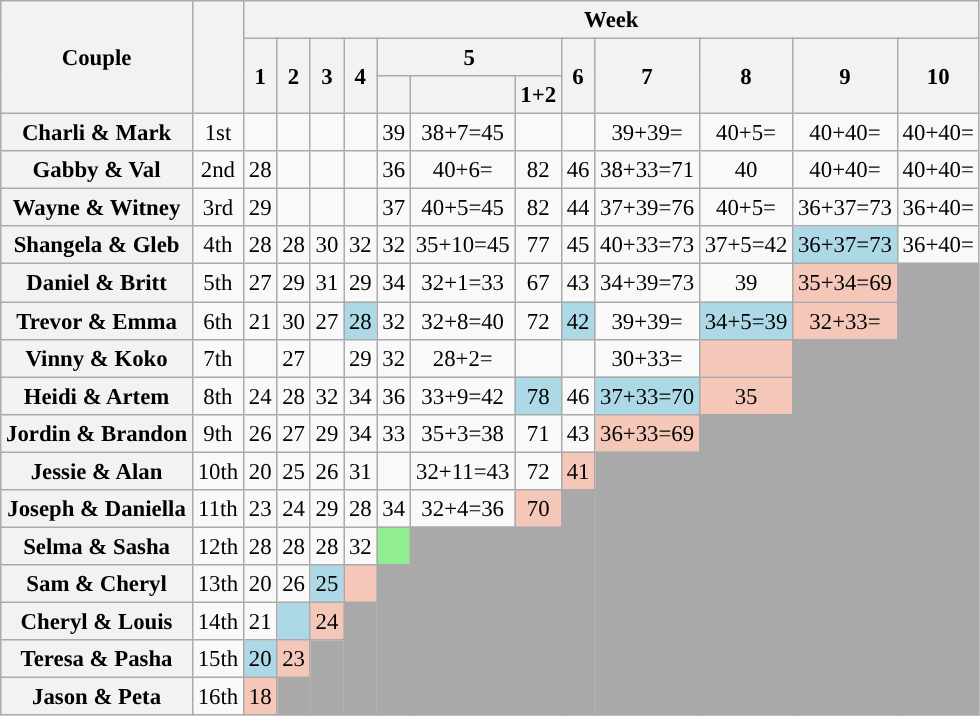<table class="wikitable sortable" style="text-align:center; font-size:95%">
<tr>
<th scope="col" rowspan="3" style="text-align:center;">Couple</th>
<th scope="col" rowspan="3" style="text-align:center;"></th>
<th colspan="12" style="text-align:center;">Week</th>
</tr>
<tr>
<th rowspan="2" scope="col">1</th>
<th rowspan="2" scope="col">2</th>
<th rowspan="2" scope="col">3</th>
<th rowspan="2" scope="col">4</th>
<th colspan="3" scope="col">5</th>
<th rowspan="2" scope="col" style="font-weight:normal"><strong>6</strong></th>
<th rowspan="2" scope="col">7</th>
<th rowspan="2" scope="col">8</th>
<th rowspan="2" scope="col">9</th>
<th rowspan="2" scope="col">10</th>
</tr>
<tr>
<th></th>
<th></th>
<th>1+2</th>
</tr>
<tr>
<th scope="row">Charli & Mark</th>
<td>1st</td>
<td></td>
<td></td>
<td></td>
<td></td>
<td>39</td>
<td>38+7=45</td>
<td></td>
<td></td>
<td>39+39=</td>
<td>40+5=</td>
<td>40+40=</td>
<td>40+40=</td>
</tr>
<tr>
<th scope="row">Gabby & Val</th>
<td>2nd</td>
<td>28</td>
<td></td>
<td></td>
<td></td>
<td>36</td>
<td>40+6=</td>
<td>82</td>
<td>46</td>
<td>38+33=71</td>
<td>40</td>
<td>40+40=</td>
<td>40+40=</td>
</tr>
<tr>
<th scope="row">Wayne & Witney</th>
<td>3rd</td>
<td>29</td>
<td></td>
<td></td>
<td></td>
<td>37</td>
<td>40+5=45</td>
<td>82</td>
<td>44</td>
<td>37+39=76</td>
<td>40+5=</td>
<td>36+37=73</td>
<td>36+40=</td>
</tr>
<tr>
<th scope="row">Shangela & Gleb</th>
<td>4th</td>
<td>28</td>
<td>28</td>
<td>30</td>
<td>32</td>
<td>32</td>
<td>35+10=45</td>
<td>77</td>
<td>45</td>
<td>40+33=73</td>
<td>37+5=42</td>
<td bgcolor=lightblue >36+37=73</td>
<td>36+40=</td>
</tr>
<tr>
<th scope="row">Daniel & Britt</th>
<td>5th</td>
<td>27</td>
<td>29</td>
<td>31</td>
<td>29</td>
<td>34</td>
<td>32+1=33</td>
<td>67</td>
<td>43</td>
<td>34+39=73</td>
<td>39</td>
<td bgcolor= f4c7b8 >35+34=69</td>
<td rowspan="12" bgcolor=darkgray></td>
</tr>
<tr>
<th scope="row">Trevor & Emma</th>
<td>6th</td>
<td>21</td>
<td>30</td>
<td>27</td>
<td bgcolor="lightblue">28</td>
<td>32</td>
<td>32+8=40</td>
<td>72</td>
<td bgcolor="lightblue">42</td>
<td>39+39=</td>
<td bgcolor="lightblue" >34+5=39</td>
<td bgcolor= f4c7b8 >32+33=</td>
</tr>
<tr>
<th scope="row">Vinny & Koko</th>
<td>7th</td>
<td></td>
<td>27</td>
<td></td>
<td>29</td>
<td>32</td>
<td>28+2=</td>
<td></td>
<td></td>
<td>30+33=</td>
<td bgcolor= f4c7b8></td>
<td rowspan="10" bgcolor=darkgray></td>
</tr>
<tr>
<th scope="row">Heidi & Artem</th>
<td>8th</td>
<td>24</td>
<td>28</td>
<td>32</td>
<td>34</td>
<td>36</td>
<td>33+9=42</td>
<td bgcolor="lightblue">78</td>
<td>46</td>
<td bgcolor="lightblue" >37+33=70</td>
<td bgcolor= f4c7b8>35</td>
</tr>
<tr>
<th scope="row">Jordin & Brandon</th>
<td>9th</td>
<td>26</td>
<td>27</td>
<td>29</td>
<td>34</td>
<td>33</td>
<td>35+3=38</td>
<td>71</td>
<td>43</td>
<td bgcolor= f4c7b8 >36+33=69</td>
<td rowspan="8" bgcolor="darkgray"></td>
</tr>
<tr>
<th scope="row">Jessie & Alan</th>
<td>10th</td>
<td>20</td>
<td>25</td>
<td>26</td>
<td>31</td>
<td></td>
<td>32+11=43</td>
<td>72</td>
<td bgcolor= f4c7b8>41</td>
<td rowspan="7" bgcolor="darkgray"></td>
</tr>
<tr>
<th scope="row">Joseph & Daniella</th>
<td>11th</td>
<td>23</td>
<td>24</td>
<td>29</td>
<td>28</td>
<td>34</td>
<td>32+4=36</td>
<td bgcolor= f4c7b8>70</td>
<td rowspan="6" bgcolor="darkgray"></td>
</tr>
<tr>
<th scope="row">Selma & Sasha</th>
<td>12th</td>
<td>28</td>
<td>28</td>
<td>28</td>
<td>32</td>
<td bgcolor=lightgreen></td>
<td colspan="2" rowspan="5" bgcolor="darkgray"></td>
</tr>
<tr>
<th scope="row">Sam & Cheryl</th>
<td>13th</td>
<td>20</td>
<td>26</td>
<td bgcolor=lightblue>25</td>
<td bgcolor= f4c7b8></td>
<td rowspan="4" bgcolor="darkgray"></td>
</tr>
<tr>
<th scope="row">Cheryl & Louis</th>
<td>14th</td>
<td>21</td>
<td bgcolor=lightblue></td>
<td bgcolor= f4c7b8>24</td>
<td rowspan="3" bgcolor=darkgray></td>
</tr>
<tr>
<th scope="row">Teresa & Pasha</th>
<td>15th</td>
<td bgcolor=lightblue>20</td>
<td bgcolor= f4c7b8>23</td>
<td rowspan="2" bgcolor=darkgray></td>
</tr>
<tr>
<th scope="row">Jason & Peta</th>
<td>16th</td>
<td bgcolor= f4c7b8>18</td>
<td rowspan="3" bgcolor=darkgray></td>
</tr>
</table>
